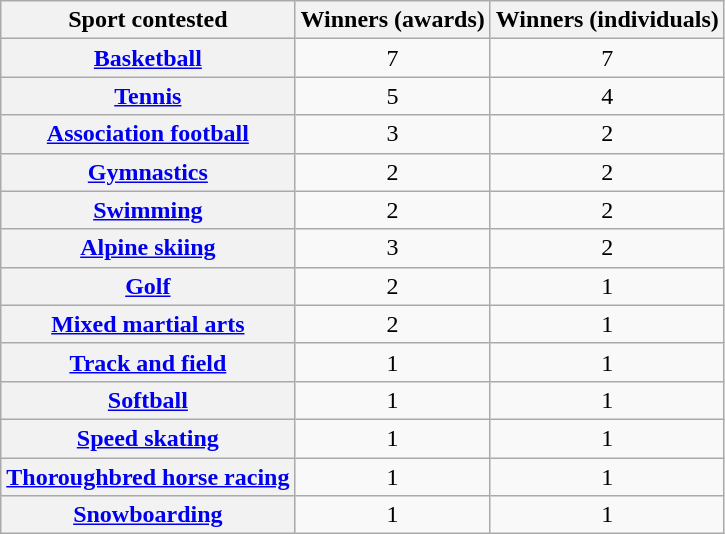<table class="wikitable plainrowheaders" style="text-align: center">
<tr>
<th scope="col">Sport contested</th>
<th scope="col">Winners (awards)</th>
<th scope="col">Winners (individuals)</th>
</tr>
<tr>
<th scope="row"><a href='#'>Basketball</a></th>
<td>7</td>
<td>7</td>
</tr>
<tr>
<th scope="row"><a href='#'>Tennis</a></th>
<td>5</td>
<td>4</td>
</tr>
<tr>
<th scope="row"><a href='#'>Association football</a></th>
<td>3</td>
<td>2</td>
</tr>
<tr>
<th scope="row"><a href='#'>Gymnastics</a></th>
<td>2</td>
<td>2</td>
</tr>
<tr>
<th scope="row"><a href='#'>Swimming</a></th>
<td>2</td>
<td>2</td>
</tr>
<tr>
<th scope="row"><a href='#'>Alpine skiing</a></th>
<td>3</td>
<td>2</td>
</tr>
<tr>
<th scope="row"><a href='#'>Golf</a></th>
<td>2</td>
<td>1</td>
</tr>
<tr>
<th scope="row"><a href='#'>Mixed martial arts</a></th>
<td>2</td>
<td>1</td>
</tr>
<tr>
<th scope="row"><a href='#'>Track and field</a></th>
<td>1</td>
<td>1</td>
</tr>
<tr>
<th scope="row"><a href='#'>Softball</a></th>
<td>1</td>
<td>1</td>
</tr>
<tr>
<th scope="row"><a href='#'>Speed skating</a></th>
<td>1</td>
<td>1</td>
</tr>
<tr>
<th scope="row"><a href='#'>Thoroughbred horse racing</a></th>
<td>1</td>
<td>1</td>
</tr>
<tr>
<th scope="row"><a href='#'>Snowboarding</a></th>
<td>1</td>
<td>1</td>
</tr>
</table>
